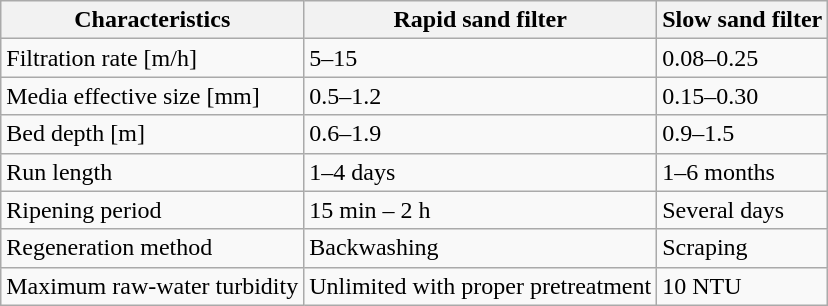<table class="wikitable">
<tr>
<th>Characteristics</th>
<th>Rapid sand filter</th>
<th>Slow sand filter</th>
</tr>
<tr>
<td>Filtration rate [m/h]</td>
<td>5–15</td>
<td>0.08–0.25</td>
</tr>
<tr>
<td>Media effective size [mm]</td>
<td>0.5–1.2</td>
<td>0.15–0.30</td>
</tr>
<tr>
<td>Bed depth [m]</td>
<td>0.6–1.9</td>
<td>0.9–1.5</td>
</tr>
<tr>
<td>Run length</td>
<td>1–4 days</td>
<td>1–6 months</td>
</tr>
<tr>
<td>Ripening period</td>
<td>15 min – 2 h</td>
<td>Several days</td>
</tr>
<tr>
<td>Regeneration method</td>
<td>Backwashing</td>
<td>Scraping</td>
</tr>
<tr>
<td>Maximum raw-water turbidity</td>
<td>Unlimited with proper pretreatment</td>
<td>10 NTU</td>
</tr>
</table>
